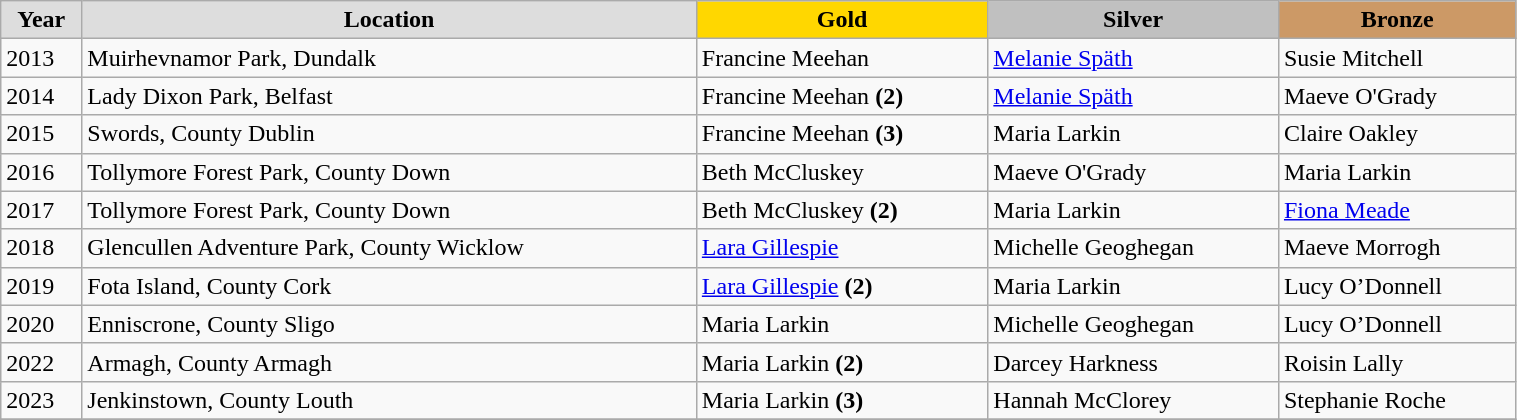<table class="wikitable" style="width: 80%; text-align:left;">
<tr>
<td style="background:#DDDDDD; font-weight:bold; text-align:center;">Year</td>
<td style="background:#DDDDDD; font-weight:bold; text-align:center;">Location</td>
<td style="background:gold; font-weight:bold; text-align:center;">Gold</td>
<td style="background:silver; font-weight:bold; text-align:center;">Silver</td>
<td style="background:#cc9966; font-weight:bold; text-align:center;">Bronze</td>
</tr>
<tr>
<td>2013</td>
<td>Muirhevnamor Park, Dundalk</td>
<td>Francine Meehan</td>
<td><a href='#'>Melanie Späth</a></td>
<td>Susie Mitchell</td>
</tr>
<tr>
<td>2014</td>
<td>Lady Dixon Park, Belfast</td>
<td>Francine Meehan <strong>(2)</strong></td>
<td><a href='#'>Melanie Späth</a></td>
<td>Maeve O'Grady</td>
</tr>
<tr>
<td>2015</td>
<td>Swords, County Dublin</td>
<td>Francine Meehan <strong>(3)</strong></td>
<td>Maria Larkin</td>
<td>Claire Oakley</td>
</tr>
<tr>
<td>2016</td>
<td>Tollymore Forest Park, County Down</td>
<td>Beth McCluskey</td>
<td>Maeve O'Grady</td>
<td>Maria Larkin</td>
</tr>
<tr>
<td>2017</td>
<td>Tollymore Forest Park, County Down</td>
<td>Beth McCluskey <strong>(2)</strong></td>
<td>Maria Larkin</td>
<td><a href='#'>Fiona Meade</a></td>
</tr>
<tr>
<td>2018</td>
<td>Glencullen Adventure Park, County Wicklow</td>
<td><a href='#'>Lara Gillespie</a></td>
<td>Michelle Geoghegan</td>
<td>Maeve Morrogh</td>
</tr>
<tr>
<td>2019</td>
<td>Fota Island, County Cork</td>
<td><a href='#'>Lara Gillespie</a> <strong>(2)</strong></td>
<td>Maria Larkin</td>
<td>Lucy O’Donnell</td>
</tr>
<tr>
<td>2020</td>
<td>Enniscrone, County Sligo</td>
<td>Maria Larkin</td>
<td>Michelle Geoghegan</td>
<td>Lucy O’Donnell</td>
</tr>
<tr>
<td>2022</td>
<td>Armagh, County Armagh</td>
<td>Maria Larkin <strong>(2)</strong></td>
<td>Darcey Harkness</td>
<td>Roisin Lally</td>
</tr>
<tr>
<td>2023</td>
<td>Jenkinstown, County Louth</td>
<td>Maria Larkin <strong>(3)</strong></td>
<td>Hannah McClorey</td>
<td>Stephanie Roche</td>
</tr>
<tr>
</tr>
</table>
